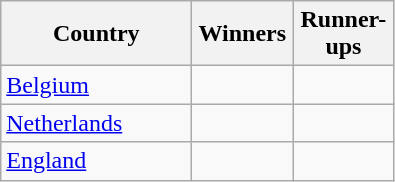<table class="wikitable">
<tr>
<th width=120px>Country</th>
<th width=60px>Winners</th>
<th width=60px>Runner-ups</th>
</tr>
<tr>
<td> <a href='#'>Belgium</a></td>
<td></td>
<td></td>
</tr>
<tr>
<td> <a href='#'>Netherlands</a></td>
<td></td>
<td></td>
</tr>
<tr>
<td> <a href='#'>England</a></td>
<td></td>
<td></td>
</tr>
</table>
